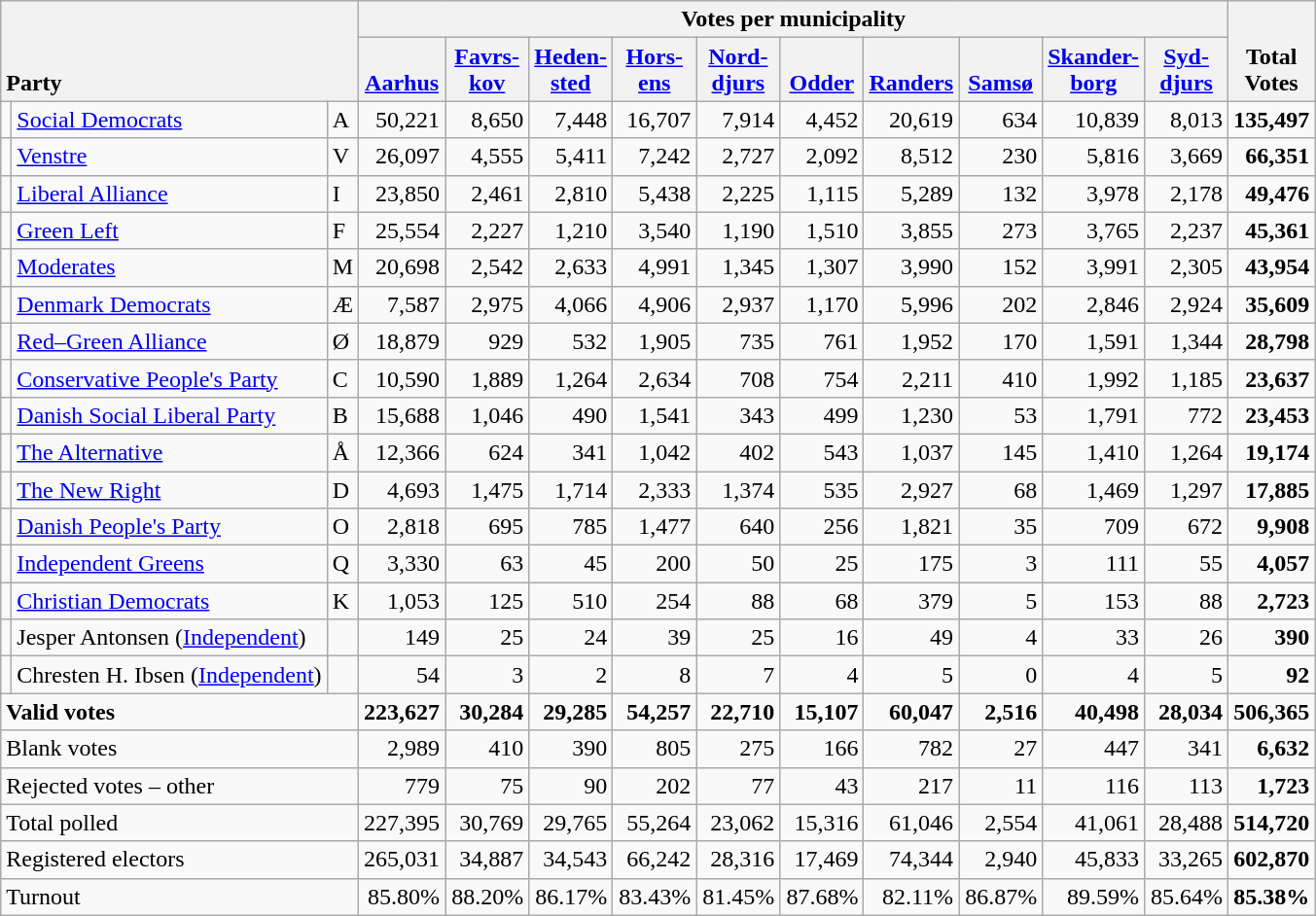<table class="wikitable" border="1" style="text-align:right;">
<tr>
<th style="text-align:left;" valign=bottom rowspan=2 colspan=3>Party</th>
<th colspan=10>Votes per municipality</th>
<th align=center valign=bottom rowspan=2 width="50">Total Votes</th>
</tr>
<tr>
<th align=center valign=bottom width="50"><a href='#'>Aarhus</a></th>
<th align=center valign=bottom width="50"><a href='#'>Favrs- kov</a></th>
<th align=center valign=bottom width="50"><a href='#'>Heden- sted</a></th>
<th align=center valign=bottom width="50"><a href='#'>Hors- ens</a></th>
<th align=center valign=bottom width="50"><a href='#'>Nord- djurs</a></th>
<th align=center valign=bottom width="50"><a href='#'>Odder</a></th>
<th align=center valign=bottom width="50"><a href='#'>Randers</a></th>
<th align=center valign=bottom width="50"><a href='#'>Samsø</a></th>
<th align=center valign=bottom width="50"><a href='#'>Skander- borg</a></th>
<th align=center valign=bottom width="50"><a href='#'>Syd- djurs</a></th>
</tr>
<tr>
<td></td>
<td align=left><a href='#'>Social Democrats</a></td>
<td align=left>A</td>
<td>50,221</td>
<td>8,650</td>
<td>7,448</td>
<td>16,707</td>
<td>7,914</td>
<td>4,452</td>
<td>20,619</td>
<td>634</td>
<td>10,839</td>
<td>8,013</td>
<td><strong>135,497</strong></td>
</tr>
<tr>
<td></td>
<td align=left><a href='#'>Venstre</a></td>
<td align=left>V</td>
<td>26,097</td>
<td>4,555</td>
<td>5,411</td>
<td>7,242</td>
<td>2,727</td>
<td>2,092</td>
<td>8,512</td>
<td>230</td>
<td>5,816</td>
<td>3,669</td>
<td><strong>66,351</strong></td>
</tr>
<tr>
<td></td>
<td align=left><a href='#'>Liberal Alliance</a></td>
<td align=left>I</td>
<td>23,850</td>
<td>2,461</td>
<td>2,810</td>
<td>5,438</td>
<td>2,225</td>
<td>1,115</td>
<td>5,289</td>
<td>132</td>
<td>3,978</td>
<td>2,178</td>
<td><strong>49,476</strong></td>
</tr>
<tr>
<td></td>
<td align=left><a href='#'>Green Left</a></td>
<td align=left>F</td>
<td>25,554</td>
<td>2,227</td>
<td>1,210</td>
<td>3,540</td>
<td>1,190</td>
<td>1,510</td>
<td>3,855</td>
<td>273</td>
<td>3,765</td>
<td>2,237</td>
<td><strong>45,361</strong></td>
</tr>
<tr>
<td></td>
<td align=left><a href='#'>Moderates</a></td>
<td align=left>M</td>
<td>20,698</td>
<td>2,542</td>
<td>2,633</td>
<td>4,991</td>
<td>1,345</td>
<td>1,307</td>
<td>3,990</td>
<td>152</td>
<td>3,991</td>
<td>2,305</td>
<td><strong>43,954</strong></td>
</tr>
<tr>
<td></td>
<td align=left><a href='#'>Denmark Democrats</a></td>
<td align=left>Æ</td>
<td>7,587</td>
<td>2,975</td>
<td>4,066</td>
<td>4,906</td>
<td>2,937</td>
<td>1,170</td>
<td>5,996</td>
<td>202</td>
<td>2,846</td>
<td>2,924</td>
<td><strong>35,609</strong></td>
</tr>
<tr>
<td></td>
<td align=left><a href='#'>Red–Green Alliance</a></td>
<td align=left>Ø</td>
<td>18,879</td>
<td>929</td>
<td>532</td>
<td>1,905</td>
<td>735</td>
<td>761</td>
<td>1,952</td>
<td>170</td>
<td>1,591</td>
<td>1,344</td>
<td><strong>28,798</strong></td>
</tr>
<tr>
<td></td>
<td align=left style="white-space: nowrap;"><a href='#'>Conservative People's Party</a></td>
<td align=left>C</td>
<td>10,590</td>
<td>1,889</td>
<td>1,264</td>
<td>2,634</td>
<td>708</td>
<td>754</td>
<td>2,211</td>
<td>410</td>
<td>1,992</td>
<td>1,185</td>
<td><strong>23,637</strong></td>
</tr>
<tr>
<td></td>
<td align=left><a href='#'>Danish Social Liberal Party</a></td>
<td align=left>B</td>
<td>15,688</td>
<td>1,046</td>
<td>490</td>
<td>1,541</td>
<td>343</td>
<td>499</td>
<td>1,230</td>
<td>53</td>
<td>1,791</td>
<td>772</td>
<td><strong>23,453</strong></td>
</tr>
<tr>
<td></td>
<td align=left><a href='#'>The Alternative</a></td>
<td align=left>Å</td>
<td>12,366</td>
<td>624</td>
<td>341</td>
<td>1,042</td>
<td>402</td>
<td>543</td>
<td>1,037</td>
<td>145</td>
<td>1,410</td>
<td>1,264</td>
<td><strong>19,174</strong></td>
</tr>
<tr>
<td></td>
<td align=left><a href='#'>The New Right</a></td>
<td align=left>D</td>
<td>4,693</td>
<td>1,475</td>
<td>1,714</td>
<td>2,333</td>
<td>1,374</td>
<td>535</td>
<td>2,927</td>
<td>68</td>
<td>1,469</td>
<td>1,297</td>
<td><strong>17,885</strong></td>
</tr>
<tr>
<td></td>
<td align=left><a href='#'>Danish People's Party</a></td>
<td align=left>O</td>
<td>2,818</td>
<td>695</td>
<td>785</td>
<td>1,477</td>
<td>640</td>
<td>256</td>
<td>1,821</td>
<td>35</td>
<td>709</td>
<td>672</td>
<td><strong>9,908</strong></td>
</tr>
<tr>
<td></td>
<td align=left><a href='#'>Independent Greens</a></td>
<td align=left>Q</td>
<td>3,330</td>
<td>63</td>
<td>45</td>
<td>200</td>
<td>50</td>
<td>25</td>
<td>175</td>
<td>3</td>
<td>111</td>
<td>55</td>
<td><strong>4,057</strong></td>
</tr>
<tr>
<td></td>
<td align=left><a href='#'>Christian Democrats</a></td>
<td align=left>K</td>
<td>1,053</td>
<td>125</td>
<td>510</td>
<td>254</td>
<td>88</td>
<td>68</td>
<td>379</td>
<td>5</td>
<td>153</td>
<td>88</td>
<td><strong>2,723</strong></td>
</tr>
<tr>
<td></td>
<td align=left>Jesper Antonsen (<a href='#'>Independent</a>)</td>
<td></td>
<td>149</td>
<td>25</td>
<td>24</td>
<td>39</td>
<td>25</td>
<td>16</td>
<td>49</td>
<td>4</td>
<td>33</td>
<td>26</td>
<td><strong>390</strong></td>
</tr>
<tr>
<td></td>
<td align=left>Chresten H. Ibsen (<a href='#'>Independent</a>)</td>
<td></td>
<td>54</td>
<td>3</td>
<td>2</td>
<td>8</td>
<td>7</td>
<td>4</td>
<td>5</td>
<td>0</td>
<td>4</td>
<td>5</td>
<td><strong>92</strong></td>
</tr>
<tr style="font-weight:bold">
<td align=left colspan=3>Valid votes</td>
<td>223,627</td>
<td>30,284</td>
<td>29,285</td>
<td>54,257</td>
<td>22,710</td>
<td>15,107</td>
<td>60,047</td>
<td>2,516</td>
<td>40,498</td>
<td>28,034</td>
<td>506,365</td>
</tr>
<tr>
<td align=left colspan=3>Blank votes</td>
<td>2,989</td>
<td>410</td>
<td>390</td>
<td>805</td>
<td>275</td>
<td>166</td>
<td>782</td>
<td>27</td>
<td>447</td>
<td>341</td>
<td><strong>6,632</strong></td>
</tr>
<tr>
<td align=left colspan=3>Rejected votes – other</td>
<td>779</td>
<td>75</td>
<td>90</td>
<td>202</td>
<td>77</td>
<td>43</td>
<td>217</td>
<td>11</td>
<td>116</td>
<td>113</td>
<td><strong>1,723</strong></td>
</tr>
<tr>
<td align=left colspan=3>Total polled</td>
<td>227,395</td>
<td>30,769</td>
<td>29,765</td>
<td>55,264</td>
<td>23,062</td>
<td>15,316</td>
<td>61,046</td>
<td>2,554</td>
<td>41,061</td>
<td>28,488</td>
<td><strong>514,720</strong></td>
</tr>
<tr>
<td align=left colspan=3>Registered electors</td>
<td>265,031</td>
<td>34,887</td>
<td>34,543</td>
<td>66,242</td>
<td>28,316</td>
<td>17,469</td>
<td>74,344</td>
<td>2,940</td>
<td>45,833</td>
<td>33,265</td>
<td><strong>602,870</strong></td>
</tr>
<tr>
<td align=left colspan=3>Turnout</td>
<td>85.80%</td>
<td>88.20%</td>
<td>86.17%</td>
<td>83.43%</td>
<td>81.45%</td>
<td>87.68%</td>
<td>82.11%</td>
<td>86.87%</td>
<td>89.59%</td>
<td>85.64%</td>
<td><strong>85.38%</strong></td>
</tr>
</table>
